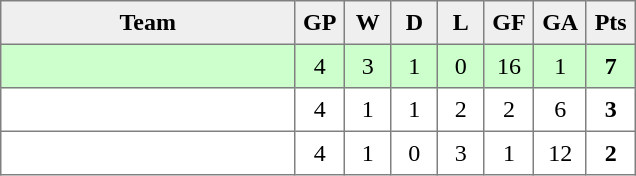<table style=border-collapse:collapse border=1 cellspacing=0 cellpadding=5>
<tr align=center bgcolor=#efefef>
<th width=185>Team</th>
<th width=20>GP</th>
<th width=20>W</th>
<th width=20>D</th>
<th width=20>L</th>
<th width=20>GF</th>
<th width=20>GA</th>
<th width=20>Pts</th>
</tr>
<tr bgcolor=#ccffcc align=center>
<td style="text-align:left;"></td>
<td>4</td>
<td>3</td>
<td>1</td>
<td>0</td>
<td>16</td>
<td>1</td>
<td><strong>7</strong></td>
</tr>
<tr align=center>
<td style="text-align:left;"></td>
<td>4</td>
<td>1</td>
<td>1</td>
<td>2</td>
<td>2</td>
<td>6</td>
<td><strong>3</strong></td>
</tr>
<tr align=center>
<td style="text-align:left;"></td>
<td>4</td>
<td>1</td>
<td>0</td>
<td>3</td>
<td>1</td>
<td>12</td>
<td><strong>2</strong></td>
</tr>
</table>
